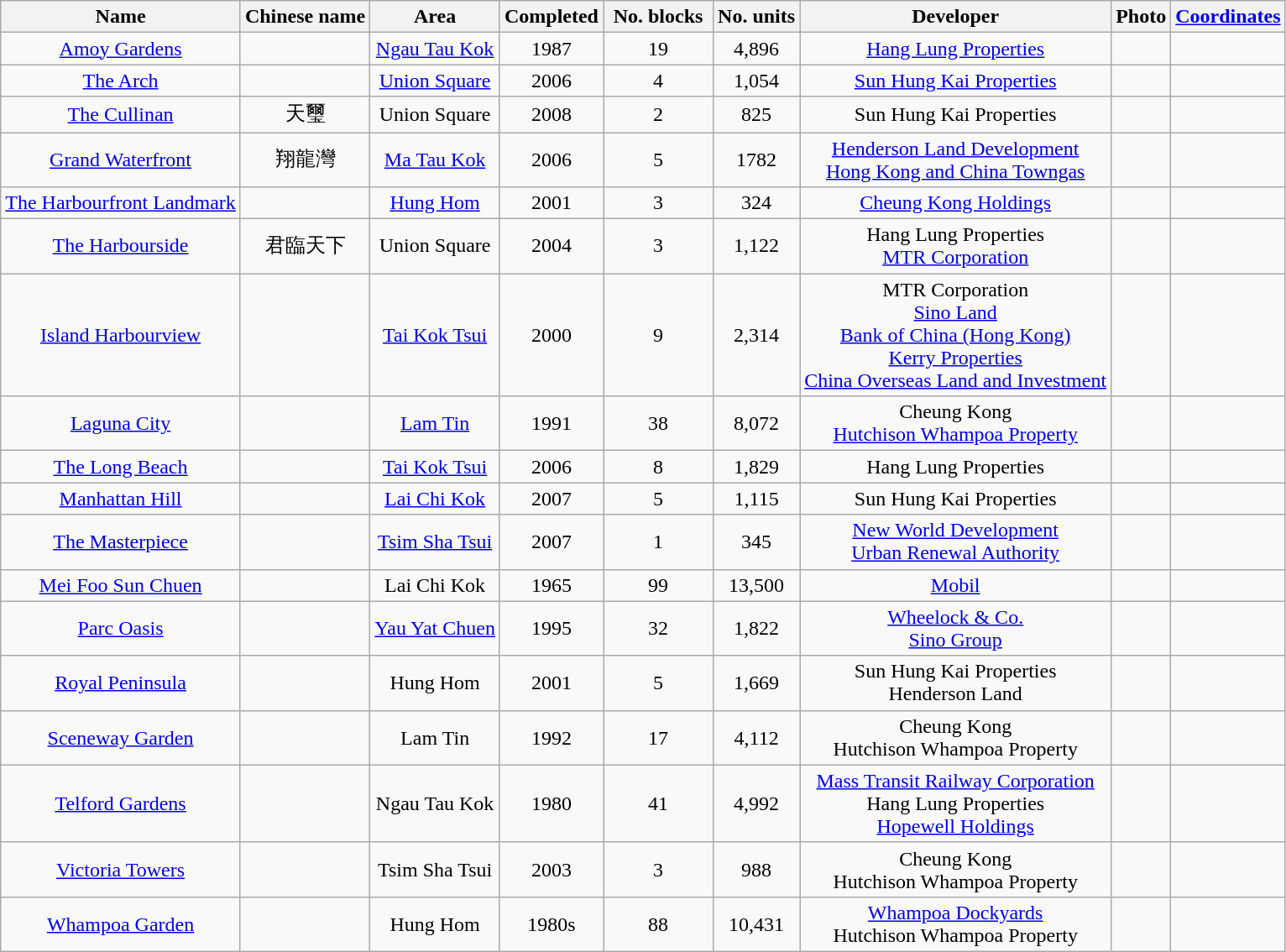<table class="wikitable sortable" style="text-align:center">
<tr>
<th>Name</th>
<th>Chinese name</th>
<th>Area</th>
<th>Completed</th>
<th style="width:80px;">No. blocks</th>
<th>No. units</th>
<th>Developer</th>
<th>Photo</th>
<th><a href='#'>Coordinates</a></th>
</tr>
<tr>
<td><a href='#'>Amoy Gardens</a></td>
<td></td>
<td><a href='#'>Ngau Tau Kok</a></td>
<td>1987</td>
<td>19</td>
<td>4,896</td>
<td><a href='#'>Hang Lung Properties</a></td>
<td></td>
<td></td>
</tr>
<tr>
<td><a href='#'>The Arch</a></td>
<td></td>
<td><a href='#'>Union Square</a></td>
<td>2006</td>
<td>4</td>
<td>1,054</td>
<td><a href='#'>Sun Hung Kai Properties</a></td>
<td></td>
<td></td>
</tr>
<tr>
<td><a href='#'>The Cullinan</a></td>
<td>天璽</td>
<td>Union Square</td>
<td>2008</td>
<td>2</td>
<td>825</td>
<td>Sun Hung Kai Properties</td>
<td></td>
<td></td>
</tr>
<tr>
<td><a href='#'>Grand Waterfront</a></td>
<td>翔龍灣</td>
<td><a href='#'>Ma Tau Kok</a></td>
<td>2006</td>
<td>5</td>
<td>1782</td>
<td><a href='#'>Henderson Land Development</a><br><a href='#'>Hong Kong and China Towngas</a></td>
<td></td>
<td></td>
</tr>
<tr>
<td><a href='#'>The Harbourfront Landmark</a></td>
<td></td>
<td><a href='#'>Hung Hom</a></td>
<td>2001</td>
<td>3</td>
<td>324</td>
<td><a href='#'>Cheung Kong Holdings</a></td>
<td></td>
<td></td>
</tr>
<tr>
<td><a href='#'>The Harbourside</a></td>
<td>君臨天下</td>
<td>Union Square</td>
<td>2004</td>
<td>3</td>
<td>1,122</td>
<td>Hang Lung Properties<br><a href='#'>MTR Corporation</a></td>
<td></td>
<td></td>
</tr>
<tr>
<td><a href='#'>Island Harbourview</a></td>
<td></td>
<td><a href='#'>Tai Kok Tsui</a></td>
<td>2000</td>
<td>9</td>
<td>2,314</td>
<td>MTR Corporation<br><a href='#'>Sino Land</a><br><a href='#'>Bank of China (Hong Kong)</a><br><a href='#'>Kerry Properties</a><br><a href='#'>China Overseas Land and Investment</a></td>
<td></td>
<td></td>
</tr>
<tr>
<td><a href='#'>Laguna City</a></td>
<td></td>
<td><a href='#'>Lam Tin</a></td>
<td>1991</td>
<td>38</td>
<td>8,072</td>
<td>Cheung Kong<br><a href='#'>Hutchison Whampoa Property</a></td>
<td></td>
<td></td>
</tr>
<tr>
<td><a href='#'>The Long Beach</a></td>
<td></td>
<td><a href='#'>Tai Kok Tsui</a></td>
<td>2006</td>
<td>8</td>
<td>1,829</td>
<td>Hang Lung Properties</td>
<td></td>
<td></td>
</tr>
<tr>
<td><a href='#'>Manhattan Hill</a></td>
<td></td>
<td><a href='#'>Lai Chi Kok</a></td>
<td>2007</td>
<td>5</td>
<td>1,115</td>
<td>Sun Hung Kai Properties</td>
<td></td>
<td></td>
</tr>
<tr>
<td><a href='#'>The Masterpiece</a></td>
<td></td>
<td><a href='#'>Tsim Sha Tsui</a></td>
<td>2007</td>
<td>1</td>
<td>345</td>
<td><a href='#'>New World Development</a><br><a href='#'>Urban Renewal Authority</a></td>
<td></td>
<td></td>
</tr>
<tr>
<td><a href='#'>Mei Foo Sun Chuen</a></td>
<td></td>
<td>Lai Chi Kok</td>
<td>1965</td>
<td>99</td>
<td>13,500</td>
<td><a href='#'>Mobil</a></td>
<td></td>
<td></td>
</tr>
<tr>
<td><a href='#'>Parc Oasis</a></td>
<td></td>
<td><a href='#'>Yau Yat Chuen</a></td>
<td>1995</td>
<td>32</td>
<td>1,822</td>
<td><a href='#'>Wheelock & Co.</a><br><a href='#'>Sino Group</a></td>
<td></td>
<td></td>
</tr>
<tr>
<td><a href='#'>Royal Peninsula</a></td>
<td></td>
<td>Hung Hom</td>
<td>2001</td>
<td>5</td>
<td>1,669</td>
<td>Sun Hung Kai Properties<br>Henderson Land</td>
<td></td>
<td></td>
</tr>
<tr>
<td><a href='#'>Sceneway Garden</a></td>
<td></td>
<td>Lam Tin</td>
<td>1992</td>
<td>17</td>
<td>4,112</td>
<td>Cheung Kong<br>Hutchison Whampoa Property</td>
<td></td>
<td></td>
</tr>
<tr>
<td><a href='#'>Telford Gardens</a></td>
<td></td>
<td>Ngau Tau Kok</td>
<td>1980</td>
<td>41</td>
<td>4,992</td>
<td><a href='#'>Mass Transit Railway Corporation</a><br> Hang Lung Properties<br><a href='#'>Hopewell Holdings</a></td>
<td></td>
<td></td>
</tr>
<tr>
<td><a href='#'>Victoria Towers</a></td>
<td></td>
<td>Tsim Sha Tsui</td>
<td>2003</td>
<td>3</td>
<td>988</td>
<td>Cheung Kong<br>Hutchison Whampoa Property</td>
<td></td>
<td></td>
</tr>
<tr>
<td><a href='#'>Whampoa Garden</a></td>
<td></td>
<td>Hung Hom</td>
<td>1980s</td>
<td>88</td>
<td>10,431</td>
<td><a href='#'>Whampoa Dockyards</a><br>Hutchison Whampoa Property</td>
<td></td>
<td></td>
</tr>
</table>
